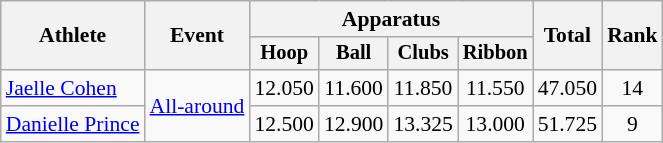<table class=wikitable style="font-size:90%">
<tr>
<th rowspan=2>Athlete</th>
<th rowspan=2>Event</th>
<th colspan=4>Apparatus</th>
<th rowspan=2>Total</th>
<th rowspan=2>Rank</th>
</tr>
<tr style="font-size:95%;">
<th>Hoop</th>
<th>Ball</th>
<th>Clubs</th>
<th>Ribbon</th>
</tr>
<tr align=center>
<td align=left><a href='#'>Jaelle Cohen</a></td>
<td align=left rowspan=2><a href='#'>All-around</a></td>
<td>12.050</td>
<td>11.600</td>
<td>11.850</td>
<td>11.550</td>
<td>47.050</td>
<td>14</td>
</tr>
<tr align=center>
<td align=left><a href='#'>Danielle Prince</a></td>
<td>12.500</td>
<td>12.900</td>
<td>13.325</td>
<td>13.000</td>
<td>51.725</td>
<td>9</td>
</tr>
</table>
